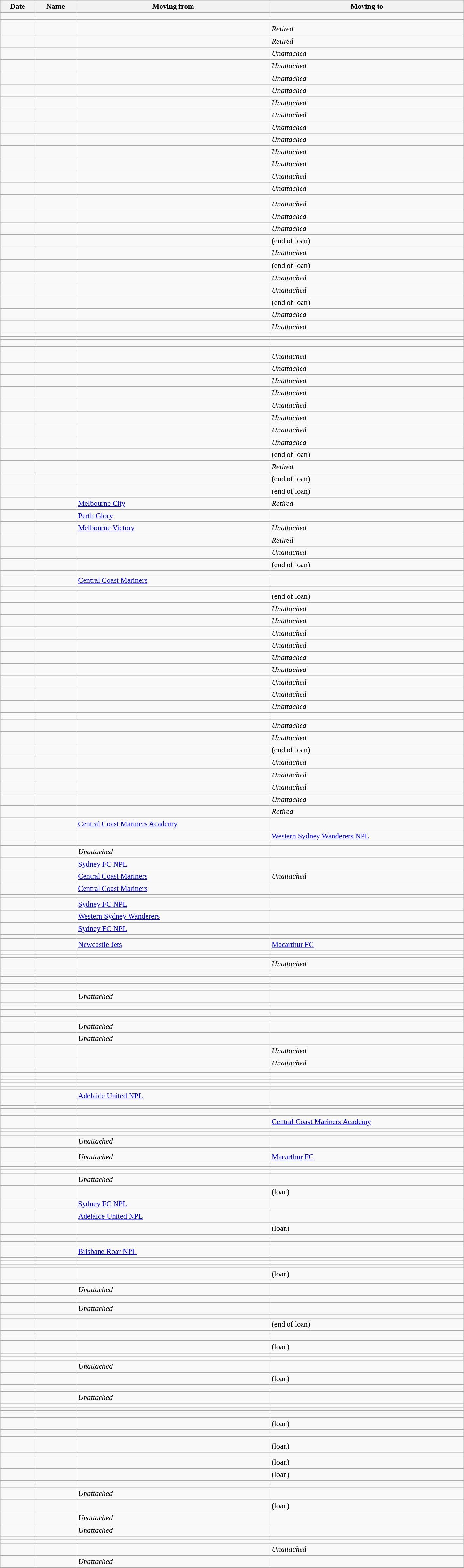<table class="wikitable sortable" style="width:75%; font-size:95%; ">
<tr>
<th>Date</th>
<th>Name</th>
<th>Moving from</th>
<th>Moving to</th>
</tr>
<tr>
<td></td>
<td></td>
<td></td>
<td></td>
</tr>
<tr>
<td></td>
<td></td>
<td></td>
<td></td>
</tr>
<tr>
<td></td>
<td></td>
<td></td>
<td></td>
</tr>
<tr>
<td></td>
<td></td>
<td></td>
<td><em>Retired</em></td>
</tr>
<tr>
<td></td>
<td></td>
<td></td>
<td><em>Retired</em></td>
</tr>
<tr>
<td></td>
<td></td>
<td></td>
<td><em>Unattached</em></td>
</tr>
<tr>
<td></td>
<td></td>
<td></td>
<td><em>Unattached</em></td>
</tr>
<tr>
<td></td>
<td></td>
<td></td>
<td><em>Unattached</em></td>
</tr>
<tr>
<td></td>
<td></td>
<td></td>
<td><em>Unattached</em></td>
</tr>
<tr>
<td></td>
<td></td>
<td></td>
<td><em>Unattached</em></td>
</tr>
<tr>
<td></td>
<td></td>
<td></td>
<td><em>Unattached</em></td>
</tr>
<tr>
<td></td>
<td></td>
<td></td>
<td><em>Unattached</em></td>
</tr>
<tr>
<td></td>
<td></td>
<td></td>
<td><em>Unattached</em></td>
</tr>
<tr>
<td></td>
<td></td>
<td></td>
<td><em>Unattached</em></td>
</tr>
<tr>
<td></td>
<td></td>
<td></td>
<td><em>Unattached</em></td>
</tr>
<tr>
<td></td>
<td></td>
<td></td>
<td><em>Unattached</em></td>
</tr>
<tr>
<td></td>
<td></td>
<td></td>
<td><em>Unattached</em></td>
</tr>
<tr>
<td></td>
<td></td>
<td></td>
<td></td>
</tr>
<tr>
<td></td>
<td></td>
<td></td>
<td><em>Unattached</em></td>
</tr>
<tr>
<td></td>
<td></td>
<td></td>
<td><em>Unattached</em></td>
</tr>
<tr>
<td></td>
<td></td>
<td></td>
<td><em>Unattached</em></td>
</tr>
<tr>
<td></td>
<td></td>
<td></td>
<td> (end of loan)</td>
</tr>
<tr>
<td></td>
<td></td>
<td></td>
<td><em>Unattached</em></td>
</tr>
<tr>
<td></td>
<td></td>
<td></td>
<td> (end of loan)</td>
</tr>
<tr>
<td></td>
<td></td>
<td></td>
<td><em>Unattached</em></td>
</tr>
<tr>
<td></td>
<td></td>
<td></td>
<td><em>Unattached</em></td>
</tr>
<tr>
<td></td>
<td></td>
<td></td>
<td> (end of loan)</td>
</tr>
<tr>
<td></td>
<td></td>
<td></td>
<td><em>Unattached</em></td>
</tr>
<tr>
<td></td>
<td></td>
<td></td>
<td><em>Unattached</em></td>
</tr>
<tr>
<td></td>
<td></td>
<td></td>
<td></td>
</tr>
<tr>
<td></td>
<td></td>
<td></td>
<td></td>
</tr>
<tr>
<td></td>
<td></td>
<td></td>
<td></td>
</tr>
<tr>
<td></td>
<td></td>
<td></td>
<td></td>
</tr>
<tr>
<td></td>
<td></td>
<td></td>
<td></td>
</tr>
<tr>
<td></td>
<td></td>
<td></td>
<td><em>Unattached</em></td>
</tr>
<tr>
<td></td>
<td></td>
<td></td>
<td><em>Unattached</em></td>
</tr>
<tr>
<td></td>
<td></td>
<td></td>
<td><em>Unattached</em></td>
</tr>
<tr>
<td></td>
<td></td>
<td></td>
<td><em>Unattached</em></td>
</tr>
<tr>
<td></td>
<td></td>
<td></td>
<td><em>Unattached</em></td>
</tr>
<tr>
<td></td>
<td></td>
<td></td>
<td><em>Unattached</em></td>
</tr>
<tr>
<td></td>
<td></td>
<td></td>
<td><em>Unattached</em></td>
</tr>
<tr>
<td></td>
<td></td>
<td></td>
<td><em>Unattached</em></td>
</tr>
<tr>
<td></td>
<td></td>
<td></td>
<td> (end of loan)</td>
</tr>
<tr>
<td></td>
<td></td>
<td></td>
<td><em>Retired</em></td>
</tr>
<tr>
<td></td>
<td></td>
<td></td>
<td> (end of loan)</td>
</tr>
<tr>
<td></td>
<td></td>
<td></td>
<td> (end of loan)</td>
</tr>
<tr>
<td></td>
<td></td>
<td><a href='#'>Melbourne City</a></td>
<td><em>Retired</em></td>
</tr>
<tr>
<td></td>
<td></td>
<td><a href='#'>Perth Glory</a></td>
<td></td>
</tr>
<tr>
<td></td>
<td></td>
<td><a href='#'>Melbourne Victory</a></td>
<td><em>Unattached</em></td>
</tr>
<tr>
<td></td>
<td></td>
<td></td>
<td><em>Retired</em></td>
</tr>
<tr>
<td></td>
<td></td>
<td></td>
<td><em>Unattached</em></td>
</tr>
<tr>
<td></td>
<td></td>
<td></td>
<td> (end of loan)</td>
</tr>
<tr>
<td></td>
<td></td>
<td></td>
<td></td>
</tr>
<tr>
<td></td>
<td></td>
<td><a href='#'>Central Coast Mariners</a></td>
<td></td>
</tr>
<tr>
<td></td>
<td></td>
<td></td>
<td></td>
</tr>
<tr>
<td></td>
<td></td>
<td></td>
<td> (end of loan)</td>
</tr>
<tr>
<td></td>
<td></td>
<td></td>
<td><em>Unattached</em></td>
</tr>
<tr>
<td></td>
<td></td>
<td></td>
<td><em>Unattached</em></td>
</tr>
<tr>
<td></td>
<td></td>
<td></td>
<td><em>Unattached</em></td>
</tr>
<tr>
<td></td>
<td></td>
<td></td>
<td><em>Unattached</em></td>
</tr>
<tr>
<td></td>
<td></td>
<td></td>
<td><em>Unattached</em></td>
</tr>
<tr>
<td></td>
<td></td>
<td></td>
<td><em>Unattached</em></td>
</tr>
<tr>
<td></td>
<td></td>
<td></td>
<td><em>Unattached</em></td>
</tr>
<tr>
<td></td>
<td></td>
<td></td>
<td><em>Unattached</em></td>
</tr>
<tr>
<td></td>
<td></td>
<td></td>
<td><em>Unattached</em></td>
</tr>
<tr>
<td></td>
<td></td>
<td></td>
<td></td>
</tr>
<tr>
<td></td>
<td></td>
<td></td>
<td></td>
</tr>
<tr>
<td></td>
<td></td>
<td></td>
<td><em>Unattached</em></td>
</tr>
<tr>
<td></td>
<td></td>
<td></td>
<td><em>Unattached</em></td>
</tr>
<tr>
<td></td>
<td></td>
<td></td>
<td> (end of loan)</td>
</tr>
<tr>
<td></td>
<td></td>
<td></td>
<td><em>Unattached</em></td>
</tr>
<tr>
<td></td>
<td></td>
<td></td>
<td><em>Unattached</em></td>
</tr>
<tr>
<td></td>
<td></td>
<td></td>
<td><em>Unattached</em></td>
</tr>
<tr>
<td></td>
<td></td>
<td></td>
<td><em>Unattached</em></td>
</tr>
<tr>
<td></td>
<td></td>
<td></td>
<td><em>Retired</em></td>
</tr>
<tr>
<td></td>
<td></td>
<td><a href='#'>Central Coast Mariners Academy</a></td>
<td></td>
</tr>
<tr>
<td></td>
<td></td>
<td></td>
<td><a href='#'>Western Sydney Wanderers NPL</a></td>
</tr>
<tr>
<td></td>
<td></td>
<td></td>
<td></td>
</tr>
<tr>
<td></td>
<td></td>
<td><em>Unattached</em></td>
<td></td>
</tr>
<tr>
<td></td>
<td></td>
<td><a href='#'>Sydney FC NPL</a></td>
<td></td>
</tr>
<tr>
<td></td>
<td></td>
<td><a href='#'>Central Coast Mariners</a></td>
<td><em>Unattached</em></td>
</tr>
<tr>
<td></td>
<td></td>
<td><a href='#'>Central Coast Mariners</a></td>
<td></td>
</tr>
<tr>
<td></td>
<td></td>
<td></td>
<td></td>
</tr>
<tr>
<td></td>
<td></td>
<td><a href='#'>Sydney FC NPL</a></td>
<td></td>
</tr>
<tr>
<td></td>
<td></td>
<td><a href='#'>Western Sydney Wanderers</a></td>
<td></td>
</tr>
<tr>
<td></td>
<td></td>
<td><a href='#'>Sydney FC NPL</a></td>
<td></td>
</tr>
<tr>
<td></td>
<td></td>
<td></td>
<td></td>
</tr>
<tr>
<td></td>
<td></td>
<td><a href='#'>Newcastle Jets</a></td>
<td><a href='#'>Macarthur FC</a></td>
</tr>
<tr>
<td></td>
<td></td>
<td></td>
<td></td>
</tr>
<tr>
<td></td>
<td></td>
<td></td>
<td></td>
</tr>
<tr>
<td></td>
<td></td>
<td></td>
<td><em>Unattached</em></td>
</tr>
<tr>
<td></td>
<td></td>
<td></td>
<td></td>
</tr>
<tr>
<td></td>
<td></td>
<td></td>
<td></td>
</tr>
<tr>
<td></td>
<td></td>
<td></td>
<td></td>
</tr>
<tr>
<td></td>
<td></td>
<td></td>
<td></td>
</tr>
<tr>
<td></td>
<td></td>
<td></td>
<td></td>
</tr>
<tr>
<td></td>
<td></td>
<td></td>
<td></td>
</tr>
<tr>
<td></td>
<td></td>
<td><em>Unattached</em></td>
<td></td>
</tr>
<tr>
<td></td>
<td></td>
<td></td>
<td></td>
</tr>
<tr>
<td></td>
<td></td>
<td></td>
<td></td>
</tr>
<tr>
<td></td>
<td></td>
<td></td>
<td></td>
</tr>
<tr>
<td></td>
<td></td>
<td></td>
<td></td>
</tr>
<tr>
<td></td>
<td></td>
<td></td>
<td></td>
</tr>
<tr>
<td></td>
<td></td>
<td><em>Unattached</em></td>
<td></td>
</tr>
<tr>
<td></td>
<td></td>
<td><em>Unattached</em></td>
<td></td>
</tr>
<tr>
<td></td>
<td></td>
<td></td>
<td><em>Unattached</em></td>
</tr>
<tr>
<td></td>
<td></td>
<td></td>
<td><em>Unattached</em></td>
</tr>
<tr>
<td></td>
<td></td>
<td></td>
<td></td>
</tr>
<tr>
<td></td>
<td></td>
<td></td>
<td></td>
</tr>
<tr>
<td></td>
<td></td>
<td></td>
<td></td>
</tr>
<tr>
<td></td>
<td></td>
<td></td>
<td></td>
</tr>
<tr>
<td></td>
<td></td>
<td></td>
<td></td>
</tr>
<tr>
<td></td>
<td></td>
<td></td>
<td></td>
</tr>
<tr>
<td></td>
<td></td>
<td><a href='#'>Adelaide United NPL</a></td>
<td></td>
</tr>
<tr>
<td></td>
<td></td>
<td></td>
<td></td>
</tr>
<tr>
<td></td>
<td></td>
<td></td>
<td></td>
</tr>
<tr>
<td></td>
<td></td>
<td></td>
<td></td>
</tr>
<tr>
<td></td>
<td></td>
<td></td>
<td></td>
</tr>
<tr>
<td></td>
<td></td>
<td></td>
<td><a href='#'>Central Coast Mariners Academy</a></td>
</tr>
<tr>
<td></td>
<td></td>
<td></td>
<td></td>
</tr>
<tr>
<td></td>
<td></td>
<td></td>
<td></td>
</tr>
<tr>
<td></td>
<td></td>
<td><em>Unattached</em></td>
<td></td>
</tr>
<tr>
<td></td>
<td></td>
<td></td>
<td></td>
</tr>
<tr>
<td></td>
<td></td>
<td><em>Unattached</em></td>
<td><a href='#'>Macarthur FC</a></td>
</tr>
<tr>
<td></td>
<td></td>
<td></td>
<td></td>
</tr>
<tr>
<td></td>
<td></td>
<td></td>
<td></td>
</tr>
<tr>
<td></td>
<td></td>
<td></td>
<td></td>
</tr>
<tr>
<td></td>
<td></td>
<td><em>Unattached</em></td>
<td></td>
</tr>
<tr>
<td></td>
<td></td>
<td></td>
<td> (loan)</td>
</tr>
<tr>
<td></td>
<td></td>
<td><a href='#'>Sydney FC NPL</a></td>
<td></td>
</tr>
<tr>
<td></td>
<td></td>
<td><a href='#'>Adelaide United NPL</a></td>
<td></td>
</tr>
<tr>
<td></td>
<td></td>
<td></td>
<td> (loan)</td>
</tr>
<tr>
<td></td>
<td></td>
<td></td>
<td></td>
</tr>
<tr>
<td></td>
<td></td>
<td></td>
<td></td>
</tr>
<tr>
<td></td>
<td></td>
<td></td>
<td></td>
</tr>
<tr>
<td></td>
<td></td>
<td><a href='#'>Brisbane Roar NPL</a></td>
<td></td>
</tr>
<tr>
<td></td>
<td></td>
<td></td>
<td></td>
</tr>
<tr>
<td></td>
<td></td>
<td></td>
<td></td>
</tr>
<tr>
<td></td>
<td></td>
<td></td>
<td></td>
</tr>
<tr>
<td></td>
<td></td>
<td></td>
<td> (loan)</td>
</tr>
<tr>
<td></td>
<td></td>
<td></td>
<td></td>
</tr>
<tr>
<td></td>
<td></td>
<td><em>Unattached</em></td>
<td></td>
</tr>
<tr>
<td></td>
<td></td>
<td></td>
<td></td>
</tr>
<tr>
<td></td>
<td></td>
<td></td>
<td></td>
</tr>
<tr>
<td></td>
<td></td>
<td><em>Unattached</em></td>
<td></td>
</tr>
<tr>
<td></td>
<td></td>
<td></td>
<td></td>
</tr>
<tr>
<td></td>
<td></td>
<td></td>
<td> (end of loan)</td>
</tr>
<tr>
<td></td>
<td></td>
<td></td>
<td></td>
</tr>
<tr>
<td></td>
<td></td>
<td></td>
<td></td>
</tr>
<tr>
<td></td>
<td></td>
<td></td>
<td></td>
</tr>
<tr>
<td></td>
<td></td>
<td></td>
<td> (loan)</td>
</tr>
<tr>
<td></td>
<td></td>
<td></td>
<td></td>
</tr>
<tr>
<td></td>
<td></td>
<td></td>
<td></td>
</tr>
<tr>
<td></td>
<td></td>
<td><em>Unattached</em></td>
<td></td>
</tr>
<tr>
<td></td>
<td></td>
<td></td>
<td> (loan)</td>
</tr>
<tr>
<td></td>
<td></td>
<td></td>
<td></td>
</tr>
<tr>
<td></td>
<td></td>
<td></td>
<td></td>
</tr>
<tr>
<td></td>
<td></td>
<td><em>Unattached</em></td>
<td></td>
</tr>
<tr>
<td></td>
<td></td>
<td></td>
<td></td>
</tr>
<tr>
<td></td>
<td></td>
<td></td>
<td></td>
</tr>
<tr>
<td></td>
<td></td>
<td></td>
<td></td>
</tr>
<tr>
<td></td>
<td></td>
<td></td>
<td></td>
</tr>
<tr>
<td></td>
<td></td>
<td></td>
<td> (loan)</td>
</tr>
<tr>
<td></td>
<td></td>
<td></td>
<td></td>
</tr>
<tr>
<td></td>
<td></td>
<td></td>
<td></td>
</tr>
<tr>
<td></td>
<td></td>
<td></td>
<td></td>
</tr>
<tr>
<td></td>
<td></td>
<td></td>
<td> (loan)</td>
</tr>
<tr>
<td></td>
<td></td>
<td></td>
<td></td>
</tr>
<tr>
<td></td>
<td></td>
<td></td>
<td> (loan)</td>
</tr>
<tr>
<td></td>
<td></td>
<td></td>
<td> (loan)</td>
</tr>
<tr>
<td></td>
<td></td>
<td></td>
<td></td>
</tr>
<tr>
<td></td>
<td></td>
<td></td>
<td></td>
</tr>
<tr>
<td></td>
<td></td>
<td><em>Unattached</em></td>
<td></td>
</tr>
<tr>
<td></td>
<td></td>
<td></td>
<td> (loan)</td>
</tr>
<tr>
<td></td>
<td></td>
<td><em>Unattached</em></td>
<td></td>
</tr>
<tr>
<td></td>
<td></td>
<td><em>Unattached</em></td>
<td></td>
</tr>
<tr>
<td></td>
<td></td>
<td></td>
<td></td>
</tr>
<tr>
<td></td>
<td></td>
<td></td>
<td></td>
</tr>
<tr>
<td></td>
<td></td>
<td></td>
<td><em>Unattached</em></td>
</tr>
<tr>
<td></td>
<td></td>
<td><em>Unattached</em></td>
<td></td>
</tr>
</table>
